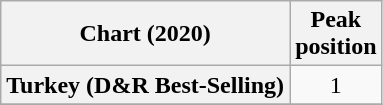<table class="wikitable plainrowheaders sortable" style="text-align:center;" border="1">
<tr>
<th scope="col">Chart (2020)</th>
<th scope="col">Peak<br>position</th>
</tr>
<tr>
<th scope="row">Turkey (D&R Best-Selling)</th>
<td>1</td>
</tr>
<tr>
</tr>
</table>
